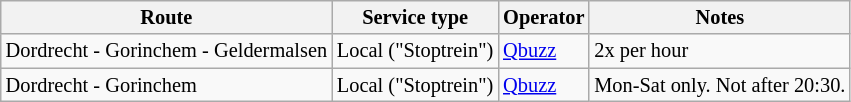<table class="wikitable" style="font-size:85%;">
<tr>
<th>Route</th>
<th>Service type</th>
<th>Operator</th>
<th>Notes</th>
</tr>
<tr>
<td>Dordrecht - Gorinchem - Geldermalsen</td>
<td>Local ("Stoptrein")</td>
<td><a href='#'>Qbuzz</a></td>
<td>2x per hour</td>
</tr>
<tr>
<td>Dordrecht - Gorinchem</td>
<td>Local ("Stoptrein")</td>
<td><a href='#'>Qbuzz</a></td>
<td>Mon-Sat only. Not after 20:30.</td>
</tr>
</table>
